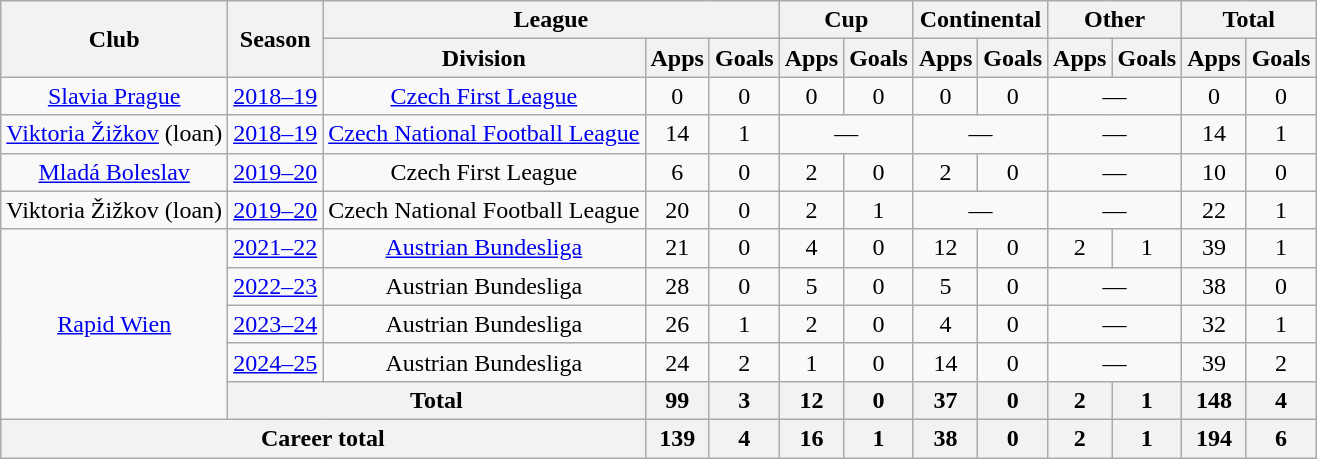<table class="wikitable" style="text-align: center">
<tr>
<th rowspan="2">Club</th>
<th rowspan="2">Season</th>
<th colspan="3">League</th>
<th colspan="2">Cup</th>
<th colspan="2">Continental</th>
<th colspan="2">Other</th>
<th colspan="2">Total</th>
</tr>
<tr>
<th>Division</th>
<th>Apps</th>
<th>Goals</th>
<th>Apps</th>
<th>Goals</th>
<th>Apps</th>
<th>Goals</th>
<th>Apps</th>
<th>Goals</th>
<th>Apps</th>
<th>Goals</th>
</tr>
<tr>
<td><a href='#'>Slavia Prague</a></td>
<td><a href='#'>2018–19</a></td>
<td><a href='#'>Czech First League</a></td>
<td>0</td>
<td>0</td>
<td>0</td>
<td>0</td>
<td>0</td>
<td>0</td>
<td colspan="2">—</td>
<td>0</td>
<td>0</td>
</tr>
<tr>
<td><a href='#'>Viktoria Žižkov</a> (loan)</td>
<td><a href='#'>2018–19</a></td>
<td><a href='#'>Czech National Football League</a></td>
<td>14</td>
<td>1</td>
<td colspan="2">—</td>
<td colspan="2">—</td>
<td colspan="2">—</td>
<td>14</td>
<td>1</td>
</tr>
<tr>
<td><a href='#'>Mladá Boleslav</a></td>
<td><a href='#'>2019–20</a></td>
<td>Czech First League</td>
<td>6</td>
<td>0</td>
<td>2</td>
<td>0</td>
<td>2</td>
<td>0</td>
<td colspan="2">—</td>
<td>10</td>
<td>0</td>
</tr>
<tr>
<td>Viktoria Žižkov (loan)</td>
<td><a href='#'>2019–20</a></td>
<td>Czech National Football League</td>
<td>20</td>
<td>0</td>
<td>2</td>
<td>1</td>
<td colspan="2">—</td>
<td colspan="2">—</td>
<td>22</td>
<td>1</td>
</tr>
<tr>
<td rowspan="5"><a href='#'>Rapid Wien</a></td>
<td><a href='#'>2021–22</a></td>
<td><a href='#'>Austrian Bundesliga</a></td>
<td>21</td>
<td>0</td>
<td>4</td>
<td>0</td>
<td>12</td>
<td>0</td>
<td>2</td>
<td>1</td>
<td>39</td>
<td>1</td>
</tr>
<tr>
<td><a href='#'>2022–23</a></td>
<td>Austrian Bundesliga</td>
<td>28</td>
<td>0</td>
<td>5</td>
<td>0</td>
<td>5</td>
<td>0</td>
<td colspan="2">—</td>
<td>38</td>
<td>0</td>
</tr>
<tr>
<td><a href='#'>2023–24</a></td>
<td>Austrian Bundesliga</td>
<td>26</td>
<td>1</td>
<td>2</td>
<td>0</td>
<td>4</td>
<td>0</td>
<td colspan="2">—</td>
<td>32</td>
<td>1</td>
</tr>
<tr>
<td><a href='#'>2024–25</a></td>
<td>Austrian Bundesliga</td>
<td>24</td>
<td>2</td>
<td>1</td>
<td>0</td>
<td>14</td>
<td>0</td>
<td colspan="2">—</td>
<td>39</td>
<td>2</td>
</tr>
<tr>
<th colspan="2">Total</th>
<th>99</th>
<th>3</th>
<th>12</th>
<th>0</th>
<th>37</th>
<th>0</th>
<th>2</th>
<th>1</th>
<th>148</th>
<th>4</th>
</tr>
<tr>
<th colspan="3">Career total</th>
<th>139</th>
<th>4</th>
<th>16</th>
<th>1</th>
<th>38</th>
<th>0</th>
<th>2</th>
<th>1</th>
<th>194</th>
<th>6</th>
</tr>
</table>
